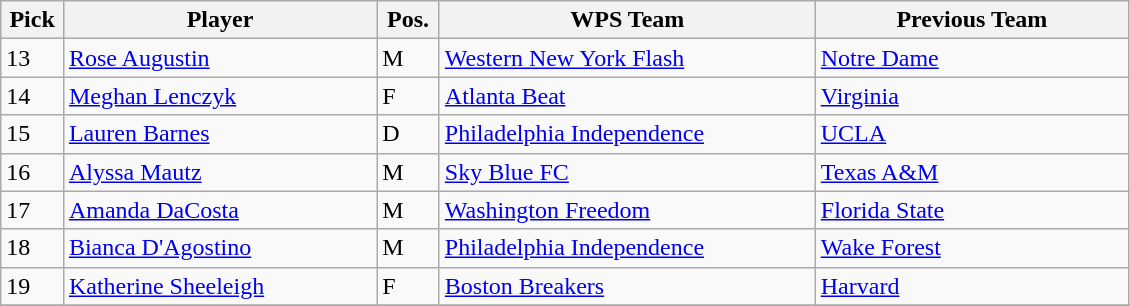<table class="wikitable">
<tr>
<th width="5%">Pick</th>
<th width="25%">Player</th>
<th width="5%">Pos.</th>
<th width="30%">WPS Team</th>
<th width="25%">Previous Team</th>
</tr>
<tr>
<td>13</td>
<td><a href='#'>Rose Augustin</a></td>
<td>M</td>
<td><a href='#'>Western New York Flash</a></td>
<td><a href='#'>Notre Dame</a></td>
</tr>
<tr>
<td>14</td>
<td><a href='#'>Meghan Lenczyk</a></td>
<td>F</td>
<td><a href='#'>Atlanta Beat</a></td>
<td><a href='#'>Virginia</a></td>
</tr>
<tr>
<td>15</td>
<td><a href='#'>Lauren Barnes</a></td>
<td>D</td>
<td><a href='#'>Philadelphia Independence</a></td>
<td><a href='#'>UCLA</a></td>
</tr>
<tr>
<td>16</td>
<td><a href='#'>Alyssa Mautz</a></td>
<td>M</td>
<td><a href='#'>Sky Blue FC</a></td>
<td><a href='#'>Texas A&M</a></td>
</tr>
<tr>
<td>17</td>
<td><a href='#'>Amanda DaCosta</a></td>
<td>M</td>
<td><a href='#'>Washington Freedom</a></td>
<td><a href='#'>Florida State</a></td>
</tr>
<tr>
<td>18</td>
<td><a href='#'>Bianca D'Agostino</a></td>
<td>M</td>
<td><a href='#'>Philadelphia Independence</a></td>
<td><a href='#'>Wake Forest</a></td>
</tr>
<tr>
<td>19</td>
<td><a href='#'>Katherine Sheeleigh</a></td>
<td>F</td>
<td><a href='#'>Boston Breakers</a></td>
<td><a href='#'>Harvard</a></td>
</tr>
<tr>
</tr>
</table>
